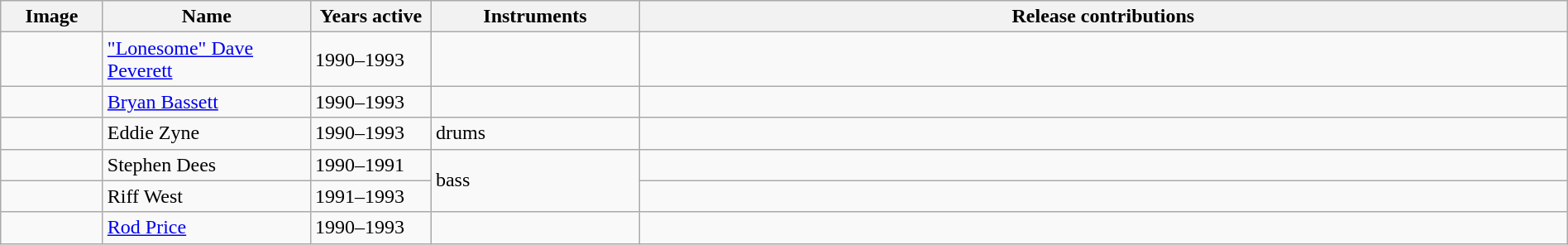<table class="wikitable" border="1" width="100%">
<tr>
<th width="75">Image</th>
<th width="160">Name</th>
<th width="90">Years active</th>
<th width="160">Instruments</th>
<th>Release contributions</th>
</tr>
<tr>
<td></td>
<td><a href='#'>"Lonesome" Dave Peverett</a></td>
<td>1990–1993 </td>
<td></td>
<td></td>
</tr>
<tr>
<td></td>
<td><a href='#'>Bryan Bassett</a></td>
<td>1990–1993</td>
<td></td>
<td></td>
</tr>
<tr>
<td></td>
<td>Eddie Zyne</td>
<td>1990–1993</td>
<td>drums</td>
<td></td>
</tr>
<tr>
<td></td>
<td>Stephen Dees</td>
<td>1990–1991</td>
<td rowspan="2">bass</td>
<td></td>
</tr>
<tr>
<td></td>
<td>Riff West</td>
<td>1991–1993</td>
<td></td>
</tr>
<tr>
<td></td>
<td><a href='#'>Rod Price</a></td>
<td>1990–1993 </td>
<td></td>
<td></td>
</tr>
</table>
